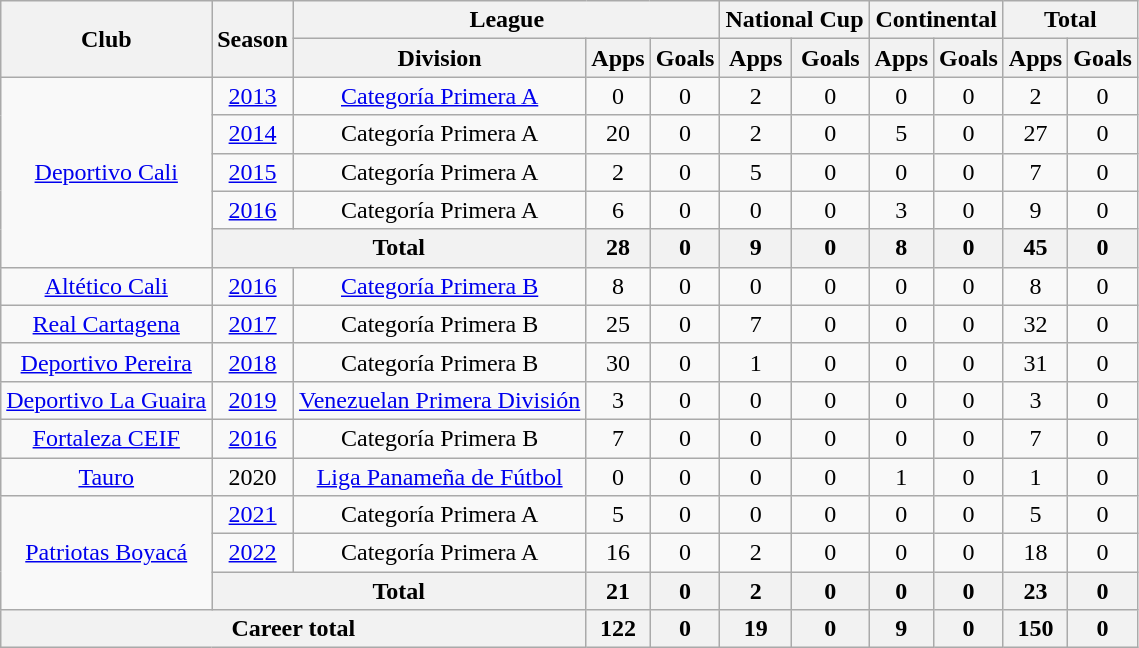<table class="wikitable", style="text-align:center">
<tr>
<th rowspan="2">Club</th>
<th rowspan="2">Season</th>
<th colspan="3">League</th>
<th colspan="2">National Cup</th>
<th colspan="2">Continental</th>
<th colspan="2">Total</th>
</tr>
<tr>
<th>Division</th>
<th>Apps</th>
<th>Goals</th>
<th>Apps</th>
<th>Goals</th>
<th>Apps</th>
<th>Goals</th>
<th>Apps</th>
<th>Goals</th>
</tr>
<tr>
<td rowspan="5"><a href='#'>Deportivo Cali</a></td>
<td><a href='#'>2013</a></td>
<td><a href='#'>Categoría Primera A</a></td>
<td>0</td>
<td>0</td>
<td>2</td>
<td>0</td>
<td>0</td>
<td>0</td>
<td>2</td>
<td>0</td>
</tr>
<tr>
<td><a href='#'>2014</a></td>
<td>Categoría Primera A</td>
<td>20</td>
<td>0</td>
<td>2</td>
<td>0</td>
<td>5</td>
<td>0</td>
<td>27</td>
<td>0</td>
</tr>
<tr>
<td><a href='#'>2015</a></td>
<td>Categoría Primera A</td>
<td>2</td>
<td>0</td>
<td>5</td>
<td>0</td>
<td>0</td>
<td>0</td>
<td>7</td>
<td>0</td>
</tr>
<tr>
<td><a href='#'>2016</a></td>
<td>Categoría Primera A</td>
<td>6</td>
<td>0</td>
<td>0</td>
<td>0</td>
<td>3</td>
<td>0</td>
<td>9</td>
<td>0</td>
</tr>
<tr>
<th colspan="2">Total</th>
<th>28</th>
<th>0</th>
<th>9</th>
<th>0</th>
<th>8</th>
<th>0</th>
<th>45</th>
<th>0</th>
</tr>
<tr>
<td><a href='#'>Altético Cali</a></td>
<td><a href='#'>2016</a></td>
<td><a href='#'>Categoría Primera B</a></td>
<td>8</td>
<td>0</td>
<td>0</td>
<td>0</td>
<td>0</td>
<td>0</td>
<td>8</td>
<td>0</td>
</tr>
<tr>
<td><a href='#'>Real Cartagena</a></td>
<td><a href='#'>2017</a></td>
<td>Categoría Primera B</td>
<td>25</td>
<td>0</td>
<td>7</td>
<td>0</td>
<td>0</td>
<td>0</td>
<td>32</td>
<td>0</td>
</tr>
<tr>
<td><a href='#'>Deportivo Pereira</a></td>
<td><a href='#'>2018</a></td>
<td>Categoría Primera B</td>
<td>30</td>
<td>0</td>
<td>1</td>
<td>0</td>
<td>0</td>
<td>0</td>
<td>31</td>
<td>0</td>
</tr>
<tr>
<td><a href='#'>Deportivo La Guaira</a></td>
<td><a href='#'>2019</a></td>
<td><a href='#'>Venezuelan Primera División</a></td>
<td>3</td>
<td>0</td>
<td>0</td>
<td>0</td>
<td>0</td>
<td>0</td>
<td>3</td>
<td>0</td>
</tr>
<tr>
<td><a href='#'>Fortaleza CEIF</a></td>
<td><a href='#'>2016</a></td>
<td>Categoría Primera B</td>
<td>7</td>
<td>0</td>
<td>0</td>
<td>0</td>
<td>0</td>
<td>0</td>
<td>7</td>
<td>0</td>
</tr>
<tr>
<td><a href='#'>Tauro</a></td>
<td>2020</td>
<td><a href='#'>Liga Panameña de Fútbol</a></td>
<td>0</td>
<td>0</td>
<td>0</td>
<td>0</td>
<td>1</td>
<td>0</td>
<td>1</td>
<td>0</td>
</tr>
<tr>
<td rowspan="3"><a href='#'>Patriotas Boyacá</a></td>
<td><a href='#'>2021</a></td>
<td>Categoría Primera A</td>
<td>5</td>
<td>0</td>
<td>0</td>
<td>0</td>
<td>0</td>
<td>0</td>
<td>5</td>
<td>0</td>
</tr>
<tr>
<td><a href='#'>2022</a></td>
<td>Categoría Primera A</td>
<td>16</td>
<td>0</td>
<td>2</td>
<td>0</td>
<td>0</td>
<td>0</td>
<td>18</td>
<td>0</td>
</tr>
<tr>
<th colspan="2">Total</th>
<th>21</th>
<th>0</th>
<th>2</th>
<th>0</th>
<th>0</th>
<th>0</th>
<th>23</th>
<th>0</th>
</tr>
<tr>
<th colspan="3">Career total</th>
<th>122</th>
<th>0</th>
<th>19</th>
<th>0</th>
<th>9</th>
<th>0</th>
<th>150</th>
<th>0</th>
</tr>
</table>
